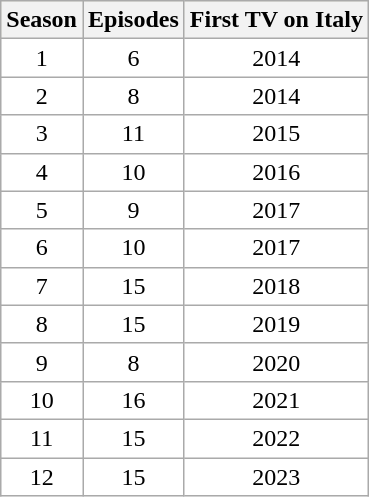<table class="wikitable">
<tr ---- bgcolor="#F5F5DC">
<th>Season</th>
<th>Episodes</th>
<th>First TV on Italy</th>
</tr>
<tr ---- bgcolor="#FFFFFF">
<td align="center">1</td>
<td align="center">6</td>
<td align="center">2014</td>
</tr>
<tr ---- bgcolor="#FFFFFF">
<td align="center">2</td>
<td align="center">8</td>
<td align="center">2014</td>
</tr>
<tr ---- bgcolor="#FFFFFF">
<td align="center">3</td>
<td align="center">11</td>
<td align="center">2015</td>
</tr>
<tr ---- bgcolor="#FFFFFF">
<td align="center">4</td>
<td align="center">10</td>
<td align="center">2016</td>
</tr>
<tr ---- bgcolor="#FFFFFF">
<td align="center">5</td>
<td align="center">9</td>
<td align="center">2017</td>
</tr>
<tr ---- bgcolor="#FFFFFF">
<td align="center">6</td>
<td align="center">10</td>
<td align="center">2017</td>
</tr>
<tr ---- bgcolor="#FFFFFF">
<td align="center">7</td>
<td align="center">15</td>
<td align="center">2018</td>
</tr>
<tr ---- bgcolor="#FFFFFF">
<td align="center">8</td>
<td align="center">15</td>
<td align="center">2019</td>
</tr>
<tr ---- bgcolor="#FFFFFF">
<td align="center">9</td>
<td align="center">8</td>
<td align="center">2020</td>
</tr>
<tr ---- bgcolor="#FFFFFF">
<td align="center">10</td>
<td align="center">16</td>
<td align="center">2021</td>
</tr>
<tr ---- bgcolor="#FFFFFF">
<td align="center">11</td>
<td align="center">15</td>
<td align="center">2022</td>
</tr>
<tr ---- bgcolor="#FFFFFF">
<td align="center">12</td>
<td align="center">15</td>
<td align="center">2023</td>
</tr>
</table>
